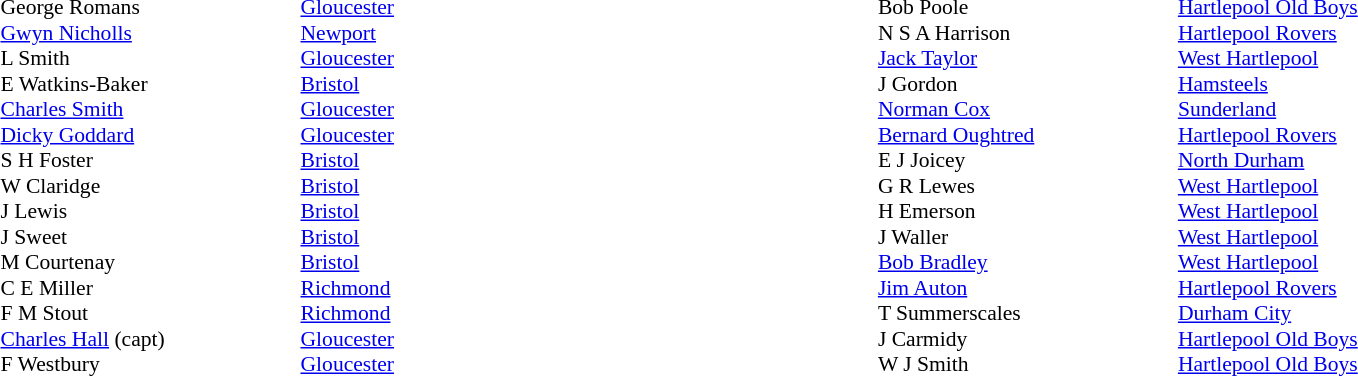<table width="80%">
<tr>
<td valign="top" width="50%"><br><table style="font-size: 90%" cellspacing="0" cellpadding="0">
<tr>
<th width="20"></th>
<th width="200"></th>
</tr>
<tr>
<td></td>
<td>George Romans</td>
<td><a href='#'>Gloucester</a></td>
</tr>
<tr>
<td></td>
<td><a href='#'>Gwyn Nicholls</a></td>
<td><a href='#'>Newport</a></td>
</tr>
<tr>
<td></td>
<td>L Smith</td>
<td><a href='#'>Gloucester</a></td>
</tr>
<tr>
<td></td>
<td>E Watkins-Baker</td>
<td><a href='#'>Bristol</a></td>
</tr>
<tr>
<td></td>
<td><a href='#'>Charles Smith</a></td>
<td><a href='#'>Gloucester</a></td>
</tr>
<tr>
<td></td>
<td><a href='#'>Dicky Goddard</a></td>
<td><a href='#'>Gloucester</a></td>
</tr>
<tr>
<td></td>
<td>S H Foster</td>
<td><a href='#'>Bristol</a></td>
</tr>
<tr>
<td></td>
<td>W Claridge</td>
<td><a href='#'>Bristol</a></td>
</tr>
<tr>
<td></td>
<td>J Lewis</td>
<td><a href='#'>Bristol</a></td>
</tr>
<tr>
<td></td>
<td>J Sweet</td>
<td><a href='#'>Bristol</a></td>
</tr>
<tr>
<td></td>
<td>M Courtenay</td>
<td><a href='#'>Bristol</a></td>
</tr>
<tr>
<td></td>
<td>C E Miller</td>
<td><a href='#'>Richmond</a></td>
</tr>
<tr>
<td></td>
<td>F M Stout</td>
<td><a href='#'>Richmond</a></td>
</tr>
<tr>
<td></td>
<td><a href='#'>Charles Hall</a> (capt)</td>
<td><a href='#'>Gloucester</a></td>
</tr>
<tr>
<td></td>
<td>F Westbury</td>
<td><a href='#'>Gloucester</a></td>
</tr>
<tr>
</tr>
</table>
</td>
<td valign="top" width="50%"><br><table style="font-size: 90%" cellspacing="0" cellpadding="0" align="center">
<tr>
<th width="20"></th>
<th width="200"></th>
</tr>
<tr>
<td></td>
<td>Bob Poole</td>
<td><a href='#'>Hartlepool Old Boys</a></td>
</tr>
<tr>
<td></td>
<td>N S A Harrison</td>
<td><a href='#'>Hartlepool Rovers</a></td>
</tr>
<tr>
<td></td>
<td><a href='#'>Jack Taylor</a></td>
<td><a href='#'>West Hartlepool</a></td>
</tr>
<tr>
<td></td>
<td>J Gordon</td>
<td><a href='#'>Hamsteels</a></td>
</tr>
<tr>
<td></td>
<td><a href='#'>Norman Cox</a></td>
<td><a href='#'>Sunderland</a></td>
</tr>
<tr>
<td></td>
<td><a href='#'>Bernard Oughtred</a></td>
<td><a href='#'>Hartlepool Rovers</a></td>
</tr>
<tr>
<td></td>
<td>E J Joicey</td>
<td><a href='#'>North Durham</a></td>
</tr>
<tr>
<td></td>
<td>G R Lewes</td>
<td><a href='#'>West Hartlepool</a></td>
</tr>
<tr>
<td></td>
<td>H Emerson</td>
<td><a href='#'>West Hartlepool</a></td>
</tr>
<tr>
<td></td>
<td>J Waller</td>
<td><a href='#'>West Hartlepool</a></td>
</tr>
<tr>
<td></td>
<td><a href='#'>Bob Bradley</a></td>
<td><a href='#'>West Hartlepool</a></td>
</tr>
<tr>
<td></td>
<td><a href='#'>Jim Auton</a></td>
<td><a href='#'>Hartlepool Rovers</a></td>
</tr>
<tr>
<td></td>
<td>T Summerscales</td>
<td><a href='#'>Durham City</a></td>
</tr>
<tr>
<td></td>
<td>J Carmidy</td>
<td><a href='#'>Hartlepool Old Boys</a></td>
</tr>
<tr>
<td></td>
<td>W J Smith</td>
<td><a href='#'>Hartlepool Old Boys</a></td>
</tr>
<tr>
</tr>
</table>
</td>
</tr>
</table>
